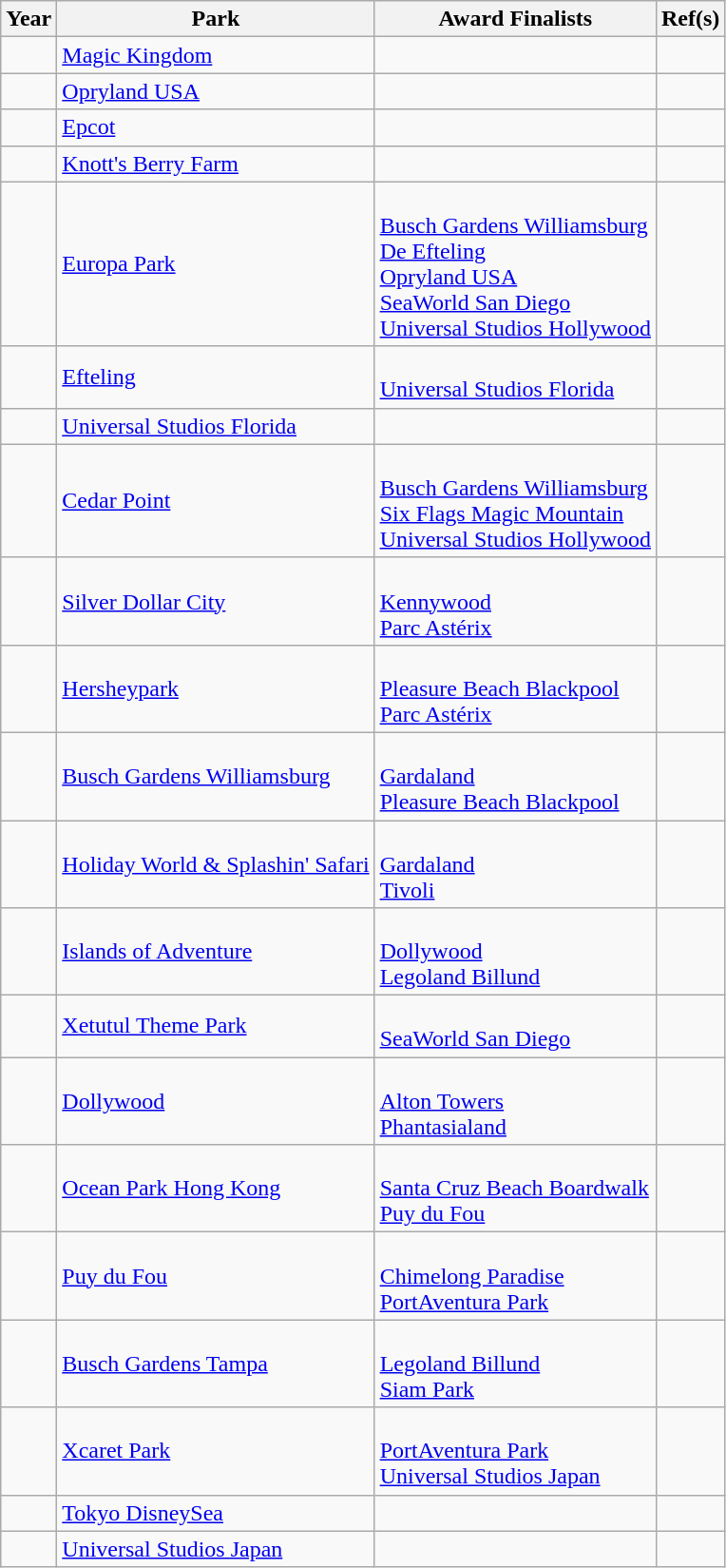<table class="wikitable sortable">
<tr>
<th>Year</th>
<th>Park</th>
<th class="unsortable">Award Finalists</th>
<th class="unsortable">Ref(s)</th>
</tr>
<tr>
<td></td>
<td> <a href='#'>Magic Kingdom</a></td>
<td></td>
<td></td>
</tr>
<tr>
<td></td>
<td> <a href='#'>Opryland USA</a></td>
<td></td>
<td></td>
</tr>
<tr>
<td></td>
<td> <a href='#'>Epcot</a></td>
<td></td>
<td></td>
</tr>
<tr>
<td></td>
<td> <a href='#'>Knott's Berry Farm</a></td>
<td></td>
<td></td>
</tr>
<tr>
<td></td>
<td> <a href='#'>Europa Park</a></td>
<td><br><a href='#'>Busch Gardens Williamsburg</a>
<br><a href='#'>De Efteling</a>
<br><a href='#'>Opryland USA</a>
<br><a href='#'>SeaWorld San Diego</a>
<br><a href='#'>Universal Studios Hollywood</a></td>
<td></td>
</tr>
<tr>
<td></td>
<td> <a href='#'>Efteling</a></td>
<td><br><a href='#'>Universal Studios Florida</a></td>
<td></td>
</tr>
<tr>
<td></td>
<td> <a href='#'>Universal Studios Florida</a></td>
<td></td>
<td></td>
</tr>
<tr>
<td></td>
<td> <a href='#'>Cedar Point</a></td>
<td><br><a href='#'>Busch Gardens Williamsburg</a>
<br><a href='#'>Six Flags Magic Mountain</a>
<br><a href='#'>Universal Studios Hollywood</a></td>
<td></td>
</tr>
<tr>
<td></td>
<td> <a href='#'>Silver Dollar City</a></td>
<td><br><a href='#'>Kennywood</a>
<br><a href='#'>Parc Astérix</a></td>
<td></td>
</tr>
<tr>
<td></td>
<td> <a href='#'>Hersheypark</a></td>
<td><br><a href='#'>Pleasure Beach Blackpool</a>
<br><a href='#'>Parc Astérix</a></td>
<td></td>
</tr>
<tr>
<td></td>
<td> <a href='#'>Busch Gardens Williamsburg</a></td>
<td><br><a href='#'>Gardaland</a>
<br><a href='#'>Pleasure Beach Blackpool</a></td>
<td></td>
</tr>
<tr>
<td></td>
<td> <a href='#'>Holiday World & Splashin' Safari</a></td>
<td><br><a href='#'>Gardaland</a>
<br><a href='#'>Tivoli</a></td>
<td></td>
</tr>
<tr>
<td></td>
<td> <a href='#'>Islands of Adventure</a></td>
<td><br><a href='#'>Dollywood</a>
<br><a href='#'>Legoland Billund</a></td>
<td></td>
</tr>
<tr>
<td></td>
<td> <a href='#'>Xetutul Theme Park</a></td>
<td><br><a href='#'>SeaWorld San Diego</a></td>
<td></td>
</tr>
<tr>
<td></td>
<td> <a href='#'>Dollywood</a></td>
<td><br><a href='#'>Alton Towers</a>
<br><a href='#'>Phantasialand</a></td>
<td></td>
</tr>
<tr>
<td></td>
<td> <a href='#'>Ocean Park Hong Kong</a></td>
<td><br><a href='#'>Santa Cruz Beach Boardwalk</a>
<br><a href='#'>Puy du Fou</a></td>
<td></td>
</tr>
<tr>
<td></td>
<td> <a href='#'>Puy du Fou</a></td>
<td><br><a href='#'>Chimelong Paradise</a>
<br><a href='#'>PortAventura Park</a></td>
<td></td>
</tr>
<tr>
<td></td>
<td> <a href='#'>Busch Gardens Tampa</a></td>
<td><br> <a href='#'>Legoland Billund</a>
<br> <a href='#'>Siam Park</a></td>
<td></td>
</tr>
<tr>
<td></td>
<td> <a href='#'>Xcaret Park</a></td>
<td><br> <a href='#'>PortAventura Park</a>
<br> <a href='#'>Universal Studios Japan</a></td>
<td></td>
</tr>
<tr>
<td></td>
<td> <a href='#'>Tokyo DisneySea</a></td>
<td></td>
<td></td>
</tr>
<tr>
<td></td>
<td> <a href='#'>Universal Studios Japan</a></td>
<td></td>
<td></td>
</tr>
</table>
